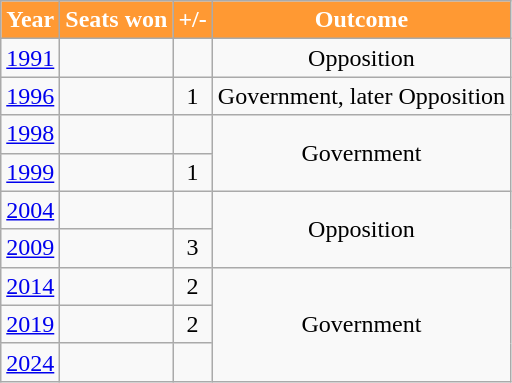<table class="wikitable sortable">
<tr>
<th style="background-color:#FF9933; color:white">Year</th>
<th style="background-color:#FF9933; color:white">Seats won</th>
<th style="background-color:#FF9933; color:white">+/-</th>
<th style="background-color:#FF9933; color:white">Outcome</th>
</tr>
<tr style="text-align:center;">
<td><a href='#'>1991</a></td>
<td></td>
<td></td>
<td>Opposition</td>
</tr>
<tr style="text-align:center;">
<td><a href='#'>1996</a></td>
<td></td>
<td>1</td>
<td>Government, later Opposition</td>
</tr>
<tr style="text-align:center;">
<td><a href='#'>1998</a></td>
<td></td>
<td></td>
<td rowspan="2">Government</td>
</tr>
<tr style="text-align:center;">
<td><a href='#'>1999</a></td>
<td></td>
<td>1</td>
</tr>
<tr style="text-align:center;">
<td><a href='#'>2004</a></td>
<td></td>
<td></td>
<td rowspan="2">Opposition</td>
</tr>
<tr style="text-align:center;">
<td><a href='#'>2009</a></td>
<td></td>
<td>3</td>
</tr>
<tr style="text-align:center;">
<td><a href='#'>2014</a></td>
<td></td>
<td>2</td>
<td rowspan="3">Government</td>
</tr>
<tr style="text-align:center;">
<td><a href='#'>2019</a></td>
<td></td>
<td>2</td>
</tr>
<tr style="text-align:center;">
<td><a href='#'>2024</a></td>
<td></td>
<td></td>
</tr>
</table>
